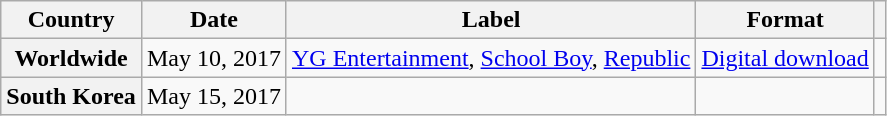<table class="wikitable plainrowheaders">
<tr>
<th>Country</th>
<th>Date</th>
<th>Label</th>
<th>Format</th>
<th></th>
</tr>
<tr>
<th scope="row">Worldwide</th>
<td>May 10, 2017</td>
<td><a href='#'>YG Entertainment</a>, <a href='#'>School Boy</a>, <a href='#'>Republic</a></td>
<td><a href='#'>Digital download</a></td>
<td></td>
</tr>
<tr>
<th scope="row">South Korea</th>
<td>May 15, 2017</td>
<td></td>
<td></td>
<td></td>
</tr>
</table>
